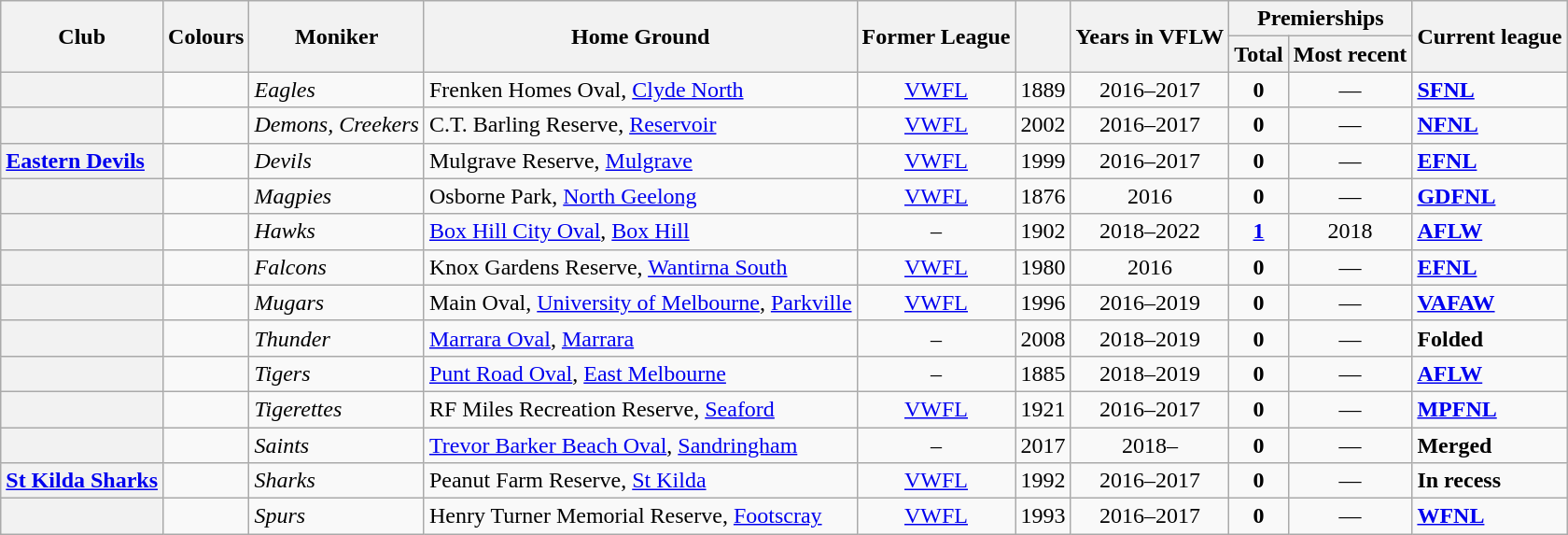<table class="wikitable sortable" style=text-align:center>
<tr>
<th rowspan=2>Club</th>
<th rowspan=2 class=unsortable>Colours</th>
<th rowspan=2>Moniker</th>
<th rowspan="2">Home Ground</th>
<th rowspan="2">Former League</th>
<th rowspan="2"></th>
<th rowspan="2">Years in VFLW</th>
<th colspan="2">Premierships</th>
<th rowspan="2">Current league</th>
</tr>
<tr>
<th>Total</th>
<th>Most recent</th>
</tr>
<tr>
<th style=text-align:left></th>
<td></td>
<td align="left"><em>Eagles</em></td>
<td align="left">Frenken Homes Oval, <a href='#'>Clyde North</a></td>
<td><a href='#'>VWFL</a></td>
<td>1889</td>
<td>2016–2017</td>
<td><strong>0</strong></td>
<td>—</td>
<td style=text-align:left><strong><a href='#'>SFNL</a></strong></td>
</tr>
<tr>
<th style=text-align:left></th>
<td></td>
<td align="left"><em>Demons, Creekers</em></td>
<td align="left">C.T. Barling Reserve, <a href='#'>Reservoir</a></td>
<td><a href='#'>VWFL</a></td>
<td>2002</td>
<td>2016–2017</td>
<td><strong>0</strong></td>
<td>—</td>
<td style=text-align:left><strong><a href='#'>NFNL</a></strong></td>
</tr>
<tr>
<th style=text-align:left><a href='#'>Eastern Devils</a></th>
<td></td>
<td align="left"><em>Devils</em></td>
<td align="left">Mulgrave Reserve, <a href='#'>Mulgrave</a></td>
<td><a href='#'>VWFL</a></td>
<td>1999</td>
<td>2016–2017</td>
<td><strong>0</strong></td>
<td>—</td>
<td style=text-align:left><strong><a href='#'>EFNL</a></strong></td>
</tr>
<tr>
<th style=text-align:left></th>
<td></td>
<td align="left"><em>Magpies</em></td>
<td align="left">Osborne Park, <a href='#'>North Geelong</a></td>
<td><a href='#'>VWFL</a></td>
<td>1876</td>
<td>2016</td>
<td><strong>0</strong></td>
<td>—</td>
<td style=text-align:left><strong><a href='#'>GDFNL</a></strong></td>
</tr>
<tr>
<th style=text-align:left></th>
<td></td>
<td align="left"><em>Hawks</em></td>
<td align="left"><a href='#'>Box Hill City Oval</a>, <a href='#'>Box Hill</a></td>
<td>–</td>
<td>1902</td>
<td>2018–2022</td>
<td><a href='#'><strong>1</strong></a></td>
<td>2018</td>
<td style=text-align:left><strong><a href='#'>AFLW</a></strong></td>
</tr>
<tr>
<th style=text-align:left></th>
<td></td>
<td align="left"><em>Falcons</em></td>
<td align="left">Knox Gardens Reserve, <a href='#'>Wantirna South</a></td>
<td><a href='#'>VWFL</a></td>
<td>1980</td>
<td>2016</td>
<td><strong>0</strong></td>
<td>—</td>
<td style=text-align:left><strong><a href='#'>EFNL</a></strong></td>
</tr>
<tr>
<th style=text-align:left></th>
<td></td>
<td align="left"><em>Mugars</em></td>
<td align="left">Main Oval, <a href='#'>University of Melbourne</a>, <a href='#'>Parkville</a></td>
<td><a href='#'>VWFL</a></td>
<td>1996</td>
<td>2016–2019</td>
<td><strong>0</strong></td>
<td>—</td>
<td style=text-align:left><strong><a href='#'>VAFAW</a></strong></td>
</tr>
<tr>
<th style=text-align:left></th>
<td></td>
<td align="left"><em>Thunder</em></td>
<td align="left"><a href='#'>Marrara Oval</a>, <a href='#'>Marrara</a></td>
<td>–</td>
<td>2008</td>
<td>2018–2019</td>
<td><strong>0</strong></td>
<td>—</td>
<td style=text-align:left><strong>Folded</strong> <br> </td>
</tr>
<tr>
<th style=text-align:left></th>
<td></td>
<td align="left"><em>Tigers</em></td>
<td align="left"><a href='#'>Punt Road Oval</a>, <a href='#'>East Melbourne</a></td>
<td>–</td>
<td>1885</td>
<td>2018–2019</td>
<td><strong>0</strong></td>
<td>—</td>
<td style=text-align:left><strong><a href='#'>AFLW</a></strong></td>
</tr>
<tr>
<th style=text-align:left></th>
<td></td>
<td align="left"><em>Tigerettes</em></td>
<td align="left">RF Miles Recreation Reserve, <a href='#'>Seaford</a></td>
<td><a href='#'>VWFL</a></td>
<td>1921</td>
<td>2016–2017</td>
<td><strong>0</strong></td>
<td>—</td>
<td style=text-align:left><strong><a href='#'>MPFNL</a></strong></td>
</tr>
<tr>
<th style=text-align:left></th>
<td></td>
<td align="left"><em>Saints</em></td>
<td align="left"><a href='#'>Trevor Barker Beach Oval</a>, <a href='#'>Sandringham</a></td>
<td>–</td>
<td>2017</td>
<td>2018–</td>
<td><strong>0</strong></td>
<td>—</td>
<td style=text-align:left><strong>Merged</strong><br></td>
</tr>
<tr>
<th style=text-align:left><a href='#'>St Kilda Sharks</a></th>
<td></td>
<td align="left"><em>Sharks</em></td>
<td align="left">Peanut Farm Reserve, <a href='#'>St Kilda</a></td>
<td><a href='#'>VWFL</a></td>
<td>1992</td>
<td>2016–2017</td>
<td><strong>0</strong></td>
<td>—</td>
<td style=text-align:left><strong>In recess</strong></td>
</tr>
<tr>
<th style=text-align:left></th>
<td></td>
<td align="left"><em>Spurs</em></td>
<td align="left">Henry Turner Memorial Reserve, <a href='#'>Footscray</a></td>
<td><a href='#'>VWFL</a></td>
<td>1993</td>
<td>2016–2017</td>
<td><strong>0</strong></td>
<td>—</td>
<td style=text-align:left><strong><a href='#'>WFNL</a></strong></td>
</tr>
</table>
